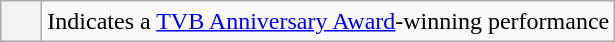<table class="wikitable">
<tr>
<th scope="row" style="text-align:center; height:20px; width:20px"></th>
<td>Indicates a <a href='#'>TVB Anniversary Award</a>-winning performance</td>
</tr>
</table>
